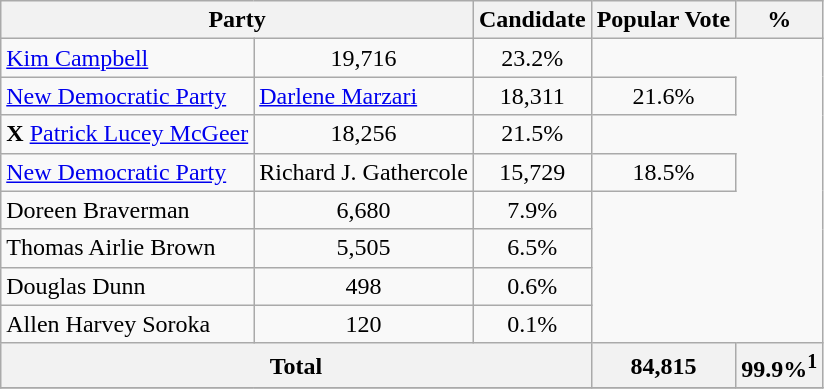<table class="wikitable">
<tr>
<th colspan="2">Party</th>
<th>Candidate</th>
<th>Popular Vote</th>
<th>%</th>
</tr>
<tr>
<td> <a href='#'>Kim Campbell</a></td>
<td align=center>19,716</td>
<td align=center>23.2%</td>
</tr>
<tr>
<td><a href='#'>New Democratic Party</a></td>
<td> <a href='#'>Darlene Marzari</a></td>
<td align=center>18,311</td>
<td align=center>21.6%</td>
</tr>
<tr>
<td><strong>X</strong> <a href='#'>Patrick Lucey McGeer</a></td>
<td align=center>18,256</td>
<td align=center>21.5%</td>
</tr>
<tr>
<td><a href='#'>New Democratic Party</a></td>
<td>Richard J. Gathercole</td>
<td align=center>15,729</td>
<td align=center>18.5%</td>
</tr>
<tr>
<td>Doreen Braverman</td>
<td align=center>6,680</td>
<td align=center>7.9%</td>
</tr>
<tr>
<td>Thomas Airlie Brown</td>
<td align=center>5,505</td>
<td align=center>6.5%</td>
</tr>
<tr>
<td>Douglas Dunn</td>
<td align=center>498</td>
<td align=center>0.6%</td>
</tr>
<tr>
<td>Allen Harvey Soroka</td>
<td align=center>120</td>
<td align=center>0.1%</td>
</tr>
<tr>
<th colspan=3>Total</th>
<th>84,815</th>
<th>99.9%<sup>1</sup></th>
</tr>
<tr>
</tr>
</table>
